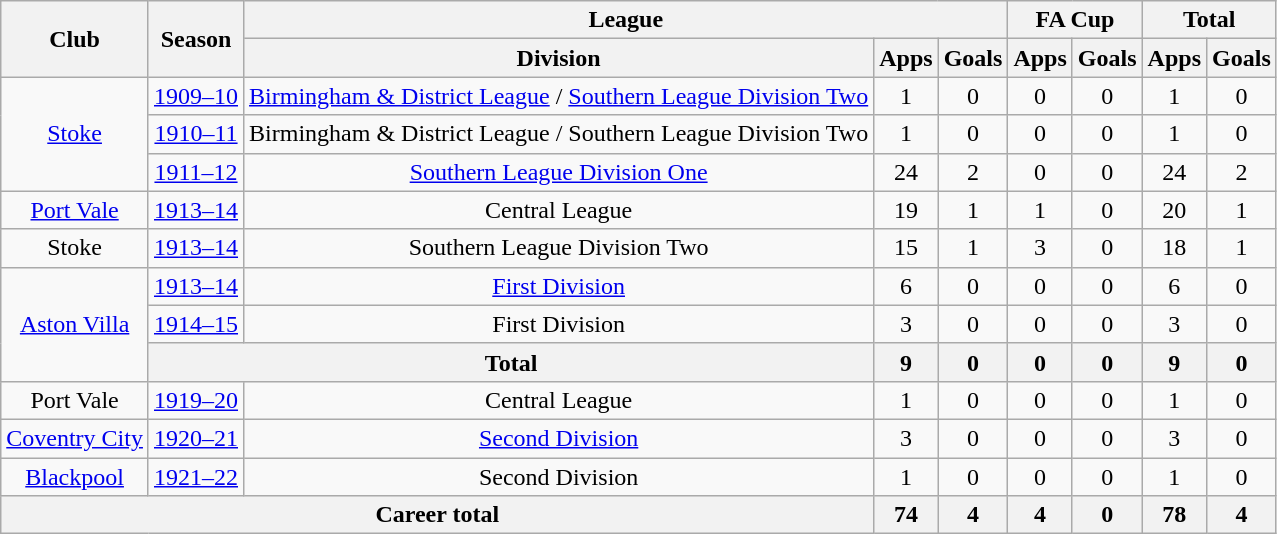<table class="wikitable" style="text-align: center;">
<tr>
<th rowspan="2">Club</th>
<th rowspan="2">Season</th>
<th colspan="3">League</th>
<th colspan="2">FA Cup</th>
<th colspan="2">Total</th>
</tr>
<tr>
<th>Division</th>
<th>Apps</th>
<th>Goals</th>
<th>Apps</th>
<th>Goals</th>
<th>Apps</th>
<th>Goals</th>
</tr>
<tr>
<td rowspan=3><a href='#'>Stoke</a></td>
<td><a href='#'>1909–10</a></td>
<td><a href='#'>Birmingham & District League</a> / <a href='#'>Southern League Division Two</a></td>
<td>1</td>
<td>0</td>
<td>0</td>
<td>0</td>
<td>1</td>
<td>0</td>
</tr>
<tr>
<td><a href='#'>1910–11</a></td>
<td>Birmingham & District League / Southern League Division Two</td>
<td>1</td>
<td>0</td>
<td>0</td>
<td>0</td>
<td>1</td>
<td>0</td>
</tr>
<tr>
<td><a href='#'>1911–12</a></td>
<td><a href='#'>Southern League Division One</a></td>
<td>24</td>
<td>2</td>
<td>0</td>
<td>0</td>
<td>24</td>
<td>2</td>
</tr>
<tr>
<td><a href='#'>Port Vale</a></td>
<td><a href='#'>1913–14</a></td>
<td>Central League</td>
<td>19</td>
<td>1</td>
<td>1</td>
<td>0</td>
<td>20</td>
<td>1</td>
</tr>
<tr>
<td>Stoke</td>
<td><a href='#'>1913–14</a></td>
<td>Southern League Division Two</td>
<td>15</td>
<td>1</td>
<td>3</td>
<td>0</td>
<td>18</td>
<td>1</td>
</tr>
<tr>
<td rowspan="3"><a href='#'>Aston Villa</a></td>
<td><a href='#'>1913–14</a></td>
<td><a href='#'>First Division</a></td>
<td>6</td>
<td>0</td>
<td>0</td>
<td>0</td>
<td>6</td>
<td>0</td>
</tr>
<tr>
<td><a href='#'>1914–15</a></td>
<td>First Division</td>
<td>3</td>
<td>0</td>
<td>0</td>
<td>0</td>
<td>3</td>
<td>0</td>
</tr>
<tr>
<th colspan="2">Total</th>
<th>9</th>
<th>0</th>
<th>0</th>
<th>0</th>
<th>9</th>
<th>0</th>
</tr>
<tr>
<td>Port Vale</td>
<td><a href='#'>1919–20</a></td>
<td>Central League</td>
<td>1</td>
<td>0</td>
<td>0</td>
<td>0</td>
<td>1</td>
<td>0</td>
</tr>
<tr>
<td><a href='#'>Coventry City</a></td>
<td><a href='#'>1920–21</a></td>
<td><a href='#'>Second Division</a></td>
<td>3</td>
<td>0</td>
<td>0</td>
<td>0</td>
<td>3</td>
<td>0</td>
</tr>
<tr>
<td><a href='#'>Blackpool</a></td>
<td><a href='#'>1921–22</a></td>
<td>Second Division</td>
<td>1</td>
<td>0</td>
<td>0</td>
<td>0</td>
<td>1</td>
<td>0</td>
</tr>
<tr>
<th colspan="3">Career total</th>
<th>74</th>
<th>4</th>
<th>4</th>
<th>0</th>
<th>78</th>
<th>4</th>
</tr>
</table>
